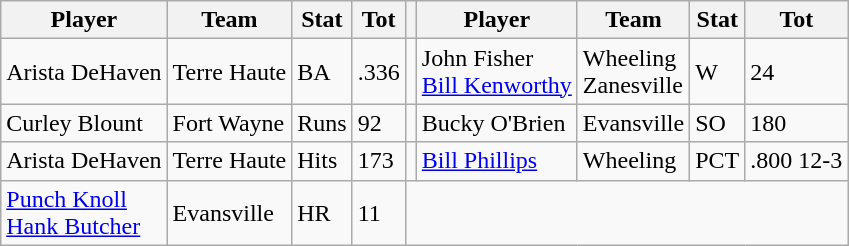<table class="wikitable">
<tr>
<th>Player</th>
<th>Team</th>
<th>Stat</th>
<th>Tot</th>
<th></th>
<th>Player</th>
<th>Team</th>
<th>Stat</th>
<th>Tot</th>
</tr>
<tr>
<td>Arista DeHaven</td>
<td>Terre Haute</td>
<td>BA</td>
<td>.336</td>
<td></td>
<td>John Fisher<br><a href='#'>Bill Kenworthy</a></td>
<td>Wheeling<br>Zanesville</td>
<td>W</td>
<td>24</td>
</tr>
<tr>
<td>Curley Blount</td>
<td>Fort Wayne</td>
<td>Runs</td>
<td>92</td>
<td></td>
<td>Bucky O'Brien</td>
<td>Evansville</td>
<td>SO</td>
<td>180</td>
</tr>
<tr>
<td>Arista DeHaven</td>
<td>Terre Haute</td>
<td>Hits</td>
<td>173</td>
<td></td>
<td><a href='#'>Bill Phillips</a></td>
<td>Wheeling</td>
<td>PCT</td>
<td>.800 12-3</td>
</tr>
<tr>
<td><a href='#'>Punch Knoll</a><br><a href='#'>Hank Butcher</a></td>
<td>Evansville</td>
<td>HR</td>
<td>11</td>
</tr>
</table>
